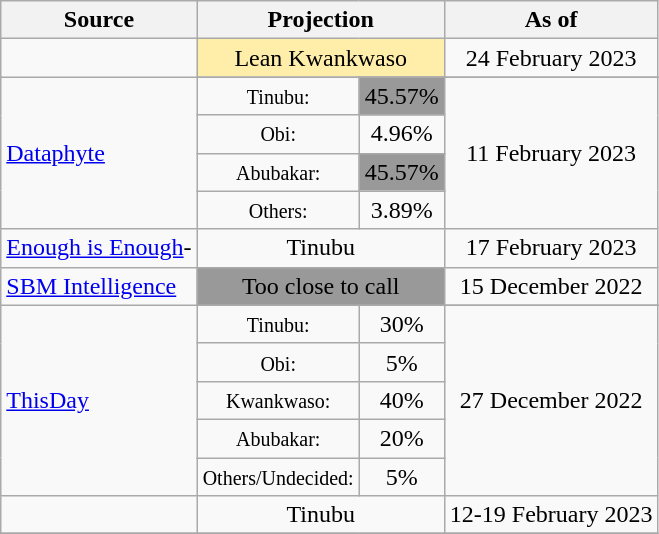<table class="wikitable" style="text-align:center">
<tr>
<th>Source</th>
<th colspan=2>Projection</th>
<th>As of</th>
</tr>
<tr>
<td align="left"></td>
<td colspan=2 bgcolor=#ffeeaa>Lean Kwankwaso</td>
<td>24 February 2023</td>
</tr>
<tr>
<td rowspan=5 align="left"><a href='#'>Dataphyte</a></td>
</tr>
<tr>
<td><small>Tinubu:</small></td>
<td bgcolor=#999999>45.57%</td>
<td rowspan=4>11 February 2023</td>
</tr>
<tr>
<td><small>Obi:</small></td>
<td>4.96%</td>
</tr>
<tr>
<td><small>Abubakar:</small></td>
<td bgcolor=#999999>45.57%</td>
</tr>
<tr>
<td><small>Others:</small></td>
<td>3.89%</td>
</tr>
<tr>
<td align="left"><a href='#'>Enough is Enough</a>-<br></td>
<td colspan=2 >Tinubu</td>
<td>17 February 2023</td>
</tr>
<tr>
<td align="left"><a href='#'>SBM Intelligence</a></td>
<td colspan=2 bgcolor=#999999>Too close to call</td>
<td>15 December 2022</td>
</tr>
<tr>
<td rowspan=6 align="left"><a href='#'>ThisDay</a></td>
</tr>
<tr>
<td><small>Tinubu:</small></td>
<td>30%</td>
<td rowspan=5>27 December 2022</td>
</tr>
<tr>
<td><small>Obi:</small></td>
<td>5%</td>
</tr>
<tr>
<td><small>Kwankwaso:</small></td>
<td>40%</td>
</tr>
<tr>
<td><small>Abubakar:</small></td>
<td>20%</td>
</tr>
<tr>
<td><small>Others/Undecided:</small></td>
<td>5%</td>
</tr>
<tr>
<td align="left"></td>
<td colspan=2 >Tinubu</td>
<td>12-19 February 2023</td>
</tr>
<tr>
</tr>
</table>
